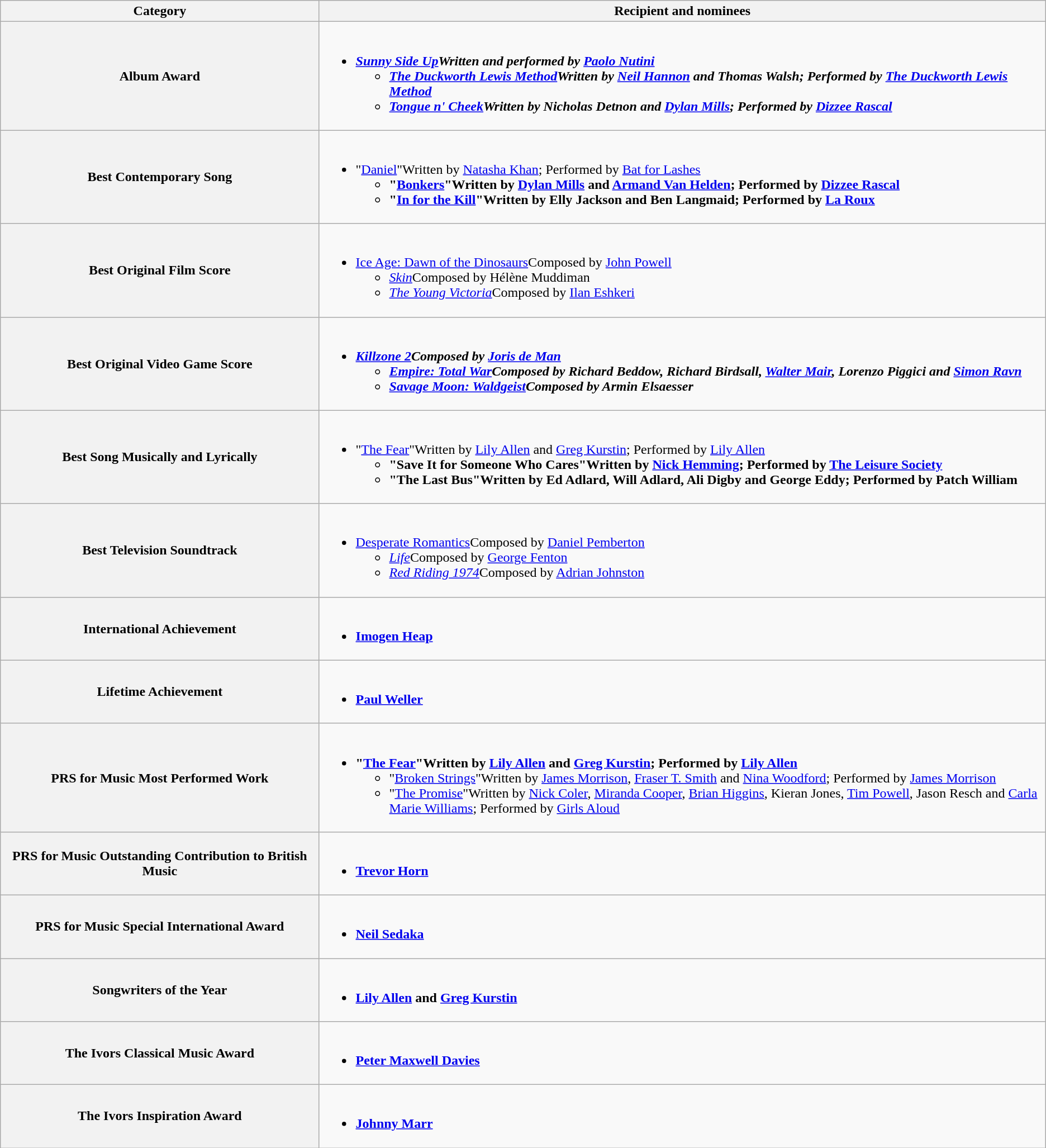<table class="wikitable">
<tr>
<th width="25%">Category</th>
<th width="57%">Recipient and nominees</th>
</tr>
<tr>
<th scope="row">Album Award</th>
<td><br><ul><li><strong><em><a href='#'>Sunny Side Up</a><em>Written and performed by <a href='#'>Paolo Nutini</a><strong><ul><li></em><a href='#'>The Duckworth Lewis Method</a><em>Written by <a href='#'>Neil Hannon</a> and Thomas Walsh; Performed by <a href='#'>The Duckworth Lewis Method</a></li><li></em><a href='#'>Tongue n' Cheek</a><em>Written by Nicholas Detnon and <a href='#'>Dylan Mills</a>; Performed by <a href='#'>Dizzee Rascal</a></li></ul></li></ul></td>
</tr>
<tr>
<th scope="row">Best Contemporary Song</th>
<td><br><ul><li></strong>"<a href='#'>Daniel</a>"Written by <a href='#'>Natasha Khan</a>; Performed by <a href='#'>Bat for Lashes</a><strong><ul><li>"<a href='#'>Bonkers</a>"Written by <a href='#'>Dylan Mills</a> and <a href='#'>Armand Van Helden</a>; Performed by <a href='#'>Dizzee Rascal</a></li><li>"<a href='#'>In for the Kill</a>"Written by Elly Jackson and Ben Langmaid; Performed by <a href='#'>La Roux</a></li></ul></li></ul></td>
</tr>
<tr>
<th scope="row">Best Original Film Score</th>
<td><br><ul><li></em></strong><a href='#'>Ice Age: Dawn of the Dinosaurs</a></em>Composed by <a href='#'>John Powell</a></strong><ul><li><em><a href='#'>Skin</a></em>Composed by Hélène Muddiman</li><li><em><a href='#'>The Young Victoria</a></em>Composed by <a href='#'>Ilan Eshkeri</a></li></ul></li></ul></td>
</tr>
<tr>
<th scope="row">Best Original Video Game Score</th>
<td><br><ul><li><strong><em><a href='#'>Killzone 2</a><em>Composed by <a href='#'>Joris de Man</a><strong><ul><li></em><a href='#'>Empire: Total War</a><em>Composed by Richard Beddow, Richard Birdsall, <a href='#'>Walter Mair</a>, Lorenzo Piggici and <a href='#'>Simon Ravn</a></li><li></em><a href='#'>Savage Moon: Waldgeist</a><em>Composed by Armin Elsaesser</li></ul></li></ul></td>
</tr>
<tr>
<th scope="row">Best Song Musically and Lyrically</th>
<td><br><ul><li></strong>"<a href='#'>The Fear</a>"Written by <a href='#'>Lily Allen</a> and <a href='#'>Greg Kurstin</a>; Performed by <a href='#'>Lily Allen</a><strong><ul><li>"Save It for Someone Who Cares"Written by <a href='#'>Nick Hemming</a>; Performed by <a href='#'>The Leisure Society</a></li><li>"The Last Bus"Written by Ed Adlard, Will Adlard, Ali Digby and George Eddy; Performed by Patch William</li></ul></li></ul></td>
</tr>
<tr>
<th scope="row">Best Television Soundtrack</th>
<td><br><ul><li></em></strong><a href='#'>Desperate Romantics</a></em>Composed by <a href='#'>Daniel Pemberton</a></strong><ul><li><em><a href='#'>Life</a></em>Composed by <a href='#'>George Fenton</a></li><li><em><a href='#'>Red Riding 1974</a></em>Composed by <a href='#'>Adrian Johnston</a></li></ul></li></ul></td>
</tr>
<tr>
<th scope="row">International Achievement</th>
<td><br><ul><li><strong><a href='#'>Imogen Heap</a></strong></li></ul></td>
</tr>
<tr>
<th scope="row">Lifetime Achievement</th>
<td><br><ul><li><strong><a href='#'>Paul Weller</a></strong></li></ul></td>
</tr>
<tr>
<th scope="row">PRS for Music Most Performed Work</th>
<td><br><ul><li><strong>"<a href='#'>The Fear</a>"Written by <a href='#'>Lily Allen</a> and <a href='#'>Greg Kurstin</a>; Performed by <a href='#'>Lily Allen</a></strong><ul><li>"<a href='#'>Broken Strings</a>"Written by <a href='#'>James Morrison</a>, <a href='#'>Fraser T. Smith</a> and <a href='#'>Nina Woodford</a>; Performed by <a href='#'>James Morrison</a></li><li>"<a href='#'>The Promise</a>"Written by <a href='#'>Nick Coler</a>, <a href='#'>Miranda Cooper</a>, <a href='#'>Brian Higgins</a>, Kieran Jones, <a href='#'>Tim Powell</a>, Jason Resch and <a href='#'>Carla Marie Williams</a>; Performed by <a href='#'>Girls Aloud</a></li></ul></li></ul></td>
</tr>
<tr>
<th scope="row">PRS for Music Outstanding Contribution to British Music</th>
<td><br><ul><li><strong><a href='#'>Trevor Horn</a></strong></li></ul></td>
</tr>
<tr>
<th scope="row">PRS for Music Special International Award</th>
<td><br><ul><li><strong><a href='#'>Neil Sedaka</a></strong></li></ul></td>
</tr>
<tr>
<th scope="row">Songwriters of the Year</th>
<td><br><ul><li><strong><a href='#'>Lily Allen</a> and <a href='#'>Greg Kurstin</a></strong></li></ul></td>
</tr>
<tr>
<th scope="row">The Ivors Classical Music Award</th>
<td><br><ul><li><strong><a href='#'>Peter Maxwell Davies</a></strong></li></ul></td>
</tr>
<tr>
<th scope="row">The Ivors Inspiration Award</th>
<td><br><ul><li><strong><a href='#'>Johnny Marr</a></strong></li></ul></td>
</tr>
</table>
